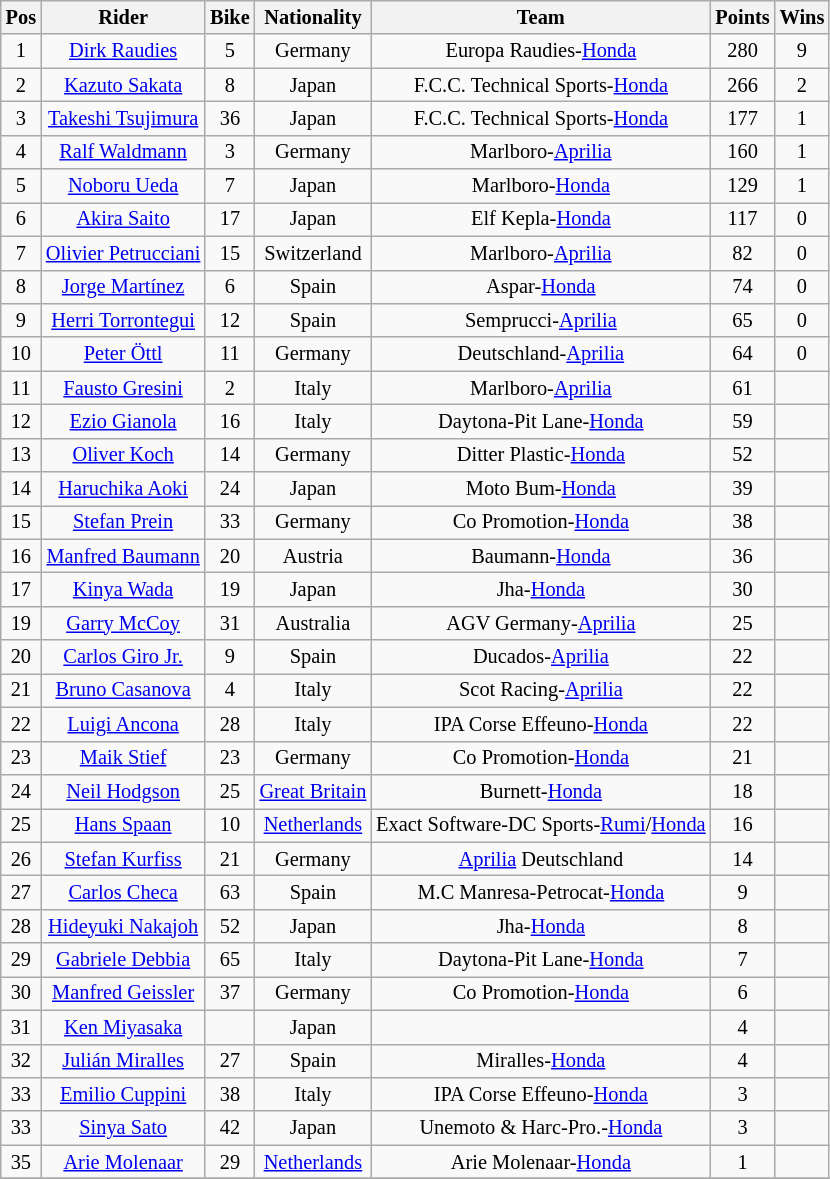<table class="wikitable" style="font-size: 85%; text-align:center">
<tr>
<th>Pos</th>
<th>Rider</th>
<th>Bike</th>
<th>Nationality</th>
<th>Team</th>
<th>Points</th>
<th>Wins</th>
</tr>
<tr>
<td align="center">1</td>
<td> <a href='#'>Dirk Raudies</a></td>
<td align="center">5</td>
<td>Germany</td>
<td>Europa Raudies-<a href='#'>Honda</a></td>
<td align="center">280</td>
<td align="center">9</td>
</tr>
<tr>
<td align="center">2</td>
<td> <a href='#'>Kazuto Sakata</a></td>
<td align="center">8</td>
<td>Japan</td>
<td>F.C.C. Technical Sports-<a href='#'>Honda</a></td>
<td align="center">266</td>
<td align="center">2</td>
</tr>
<tr>
<td align="center">3</td>
<td> <a href='#'>Takeshi Tsujimura</a></td>
<td align="center">36</td>
<td>Japan</td>
<td>F.C.C. Technical Sports-<a href='#'>Honda</a></td>
<td align="center">177</td>
<td align="center">1</td>
</tr>
<tr>
<td align="center">4</td>
<td> <a href='#'>Ralf Waldmann</a></td>
<td align="center">3</td>
<td>Germany</td>
<td>Marlboro-<a href='#'>Aprilia</a></td>
<td align="center">160</td>
<td align="center">1</td>
</tr>
<tr>
<td align="center">5</td>
<td> <a href='#'>Noboru Ueda</a></td>
<td align="center">7</td>
<td>Japan</td>
<td>Marlboro-<a href='#'>Honda</a></td>
<td align="center">129</td>
<td align="center">1</td>
</tr>
<tr>
<td align="center">6</td>
<td> <a href='#'>Akira Saito</a></td>
<td align="center">17</td>
<td>Japan</td>
<td>Elf Kepla-<a href='#'>Honda</a></td>
<td align="center">117</td>
<td align="center">0</td>
</tr>
<tr>
<td align="center">7</td>
<td> <a href='#'>Olivier Petrucciani</a></td>
<td align="center">15</td>
<td>Switzerland</td>
<td>Marlboro-<a href='#'>Aprilia</a></td>
<td align="center">82</td>
<td align="center">0</td>
</tr>
<tr>
<td align="center">8</td>
<td> <a href='#'>Jorge Martínez</a></td>
<td align="center">6</td>
<td>Spain</td>
<td>Aspar-<a href='#'>Honda</a></td>
<td align="center">74</td>
<td align="center">0</td>
</tr>
<tr>
<td align="center">9</td>
<td> <a href='#'>Herri Torrontegui</a></td>
<td align="center">12</td>
<td>Spain</td>
<td>Semprucci-<a href='#'>Aprilia</a></td>
<td align="center">65</td>
<td align="center">0</td>
</tr>
<tr>
<td align="center">10</td>
<td> <a href='#'>Peter Öttl</a></td>
<td align="center">11</td>
<td>Germany</td>
<td>Deutschland-<a href='#'>Aprilia</a></td>
<td align="center">64</td>
<td align="center">0</td>
</tr>
<tr>
<td align="center">11</td>
<td> <a href='#'>Fausto Gresini</a></td>
<td align="center">2</td>
<td>Italy</td>
<td>Marlboro-<a href='#'>Aprilia</a></td>
<td align="center">61</td>
<td align="center"></td>
</tr>
<tr>
<td align="center">12</td>
<td> <a href='#'>Ezio Gianola</a></td>
<td align="center">16</td>
<td>Italy</td>
<td>Daytona-Pit Lane-<a href='#'>Honda</a></td>
<td align="center">59</td>
<td align="center"></td>
</tr>
<tr>
<td align="center">13</td>
<td> <a href='#'>Oliver Koch</a></td>
<td align="center">14</td>
<td>Germany</td>
<td>Ditter Plastic-<a href='#'>Honda</a></td>
<td align="center">52</td>
<td align="center"></td>
</tr>
<tr>
<td align="center">14</td>
<td> <a href='#'>Haruchika Aoki</a></td>
<td align="center">24</td>
<td>Japan</td>
<td>Moto Bum-<a href='#'>Honda</a></td>
<td align="center">39</td>
<td align="center"></td>
</tr>
<tr>
<td align="center">15</td>
<td> <a href='#'>Stefan Prein</a></td>
<td align="center">33</td>
<td>Germany</td>
<td>Co Promotion-<a href='#'>Honda</a></td>
<td align="center">38</td>
<td align="center"></td>
</tr>
<tr>
<td align="center">16</td>
<td> <a href='#'>Manfred Baumann</a></td>
<td align="center">20</td>
<td>Austria</td>
<td>Baumann-<a href='#'>Honda</a></td>
<td align="center">36</td>
<td align="center"></td>
</tr>
<tr>
<td align="center">17</td>
<td> <a href='#'>Kinya Wada</a></td>
<td align="center">19</td>
<td>Japan</td>
<td>Jha-<a href='#'>Honda</a></td>
<td align="center">30</td>
<td align="center"></td>
</tr>
<tr>
<td align="center">19</td>
<td> <a href='#'>Garry McCoy</a></td>
<td align="center">31</td>
<td>Australia</td>
<td>AGV Germany-<a href='#'>Aprilia</a></td>
<td align="center">25</td>
<td align="center"></td>
</tr>
<tr>
<td align="center">20</td>
<td> <a href='#'>Carlos Giro Jr.</a></td>
<td align="center">9</td>
<td>Spain</td>
<td>Ducados-<a href='#'>Aprilia</a></td>
<td align="center">22</td>
<td align="center"></td>
</tr>
<tr>
<td align="center">21</td>
<td> <a href='#'>Bruno Casanova</a></td>
<td align="center">4</td>
<td>Italy</td>
<td>Scot Racing-<a href='#'>Aprilia</a></td>
<td align="center">22</td>
<td align="center"></td>
</tr>
<tr>
<td align="center">22</td>
<td> <a href='#'>Luigi Ancona</a></td>
<td align="center">28</td>
<td>Italy</td>
<td>IPA Corse Effeuno-<a href='#'>Honda</a></td>
<td align="center">22</td>
<td align="center"></td>
</tr>
<tr>
<td align="center">23</td>
<td> <a href='#'>Maik Stief</a></td>
<td align="center">23</td>
<td>Germany</td>
<td>Co Promotion-<a href='#'>Honda</a></td>
<td align="center">21</td>
<td align="center"></td>
</tr>
<tr>
<td align="center">24</td>
<td> <a href='#'>Neil Hodgson</a></td>
<td align="center">25</td>
<td><a href='#'>Great Britain</a></td>
<td>Burnett-<a href='#'>Honda</a></td>
<td align="center">18</td>
<td align="center"></td>
</tr>
<tr>
<td align="center">25</td>
<td> <a href='#'>Hans Spaan</a></td>
<td align="center">10</td>
<td><a href='#'>Netherlands</a></td>
<td>Exact Software-DC Sports-<a href='#'>Rumi</a>/<a href='#'>Honda</a></td>
<td align="center">16</td>
<td align="center"></td>
</tr>
<tr>
<td align="center">26</td>
<td> <a href='#'>Stefan Kurfiss</a></td>
<td align="center">21</td>
<td>Germany</td>
<td><a href='#'>Aprilia</a> Deutschland</td>
<td align="center">14</td>
<td align="center"></td>
</tr>
<tr>
<td align="center">27</td>
<td> <a href='#'>Carlos Checa</a></td>
<td align="center">63</td>
<td>Spain</td>
<td>M.C Manresa-Petrocat-<a href='#'>Honda</a></td>
<td align="center">9</td>
<td align="center"></td>
</tr>
<tr>
<td align="center">28</td>
<td> <a href='#'>Hideyuki Nakajoh</a></td>
<td align="center">52</td>
<td>Japan</td>
<td>Jha-<a href='#'>Honda</a></td>
<td align="center">8</td>
<td align="center"></td>
</tr>
<tr>
<td align="center">29</td>
<td> <a href='#'>Gabriele Debbia</a></td>
<td align="center">65</td>
<td>Italy</td>
<td>Daytona-Pit Lane-<a href='#'>Honda</a></td>
<td align="center">7</td>
<td align="center"></td>
</tr>
<tr>
<td align="center">30</td>
<td> <a href='#'>Manfred Geissler</a></td>
<td align="center">37</td>
<td>Germany</td>
<td>Co Promotion-<a href='#'>Honda</a></td>
<td align="center">6</td>
<td align="center"></td>
</tr>
<tr>
<td align="center">31</td>
<td> <a href='#'>Ken Miyasaka</a></td>
<td align="center"></td>
<td>Japan</td>
<td></td>
<td align="center">4</td>
<td align="center"></td>
</tr>
<tr>
<td align="center">32</td>
<td> <a href='#'>Julián Miralles</a></td>
<td align="center">27</td>
<td>Spain</td>
<td>Miralles-<a href='#'>Honda</a></td>
<td align="center">4</td>
<td align="center"></td>
</tr>
<tr>
<td align="center">33</td>
<td> <a href='#'>Emilio Cuppini</a></td>
<td align="center">38</td>
<td>Italy</td>
<td>IPA Corse Effeuno-<a href='#'>Honda</a></td>
<td align="center">3</td>
<td align="center"></td>
</tr>
<tr>
<td align="center">33</td>
<td> <a href='#'>Sinya Sato</a></td>
<td align="center">42</td>
<td>Japan</td>
<td>Unemoto & Harc-Pro.-<a href='#'>Honda</a></td>
<td align="center">3</td>
<td align="center"></td>
</tr>
<tr>
<td align="center">35</td>
<td> <a href='#'>Arie Molenaar</a></td>
<td align="center">29</td>
<td><a href='#'>Netherlands</a></td>
<td>Arie Molenaar-<a href='#'>Honda</a></td>
<td align="center">1</td>
<td align="center"></td>
</tr>
<tr>
</tr>
</table>
